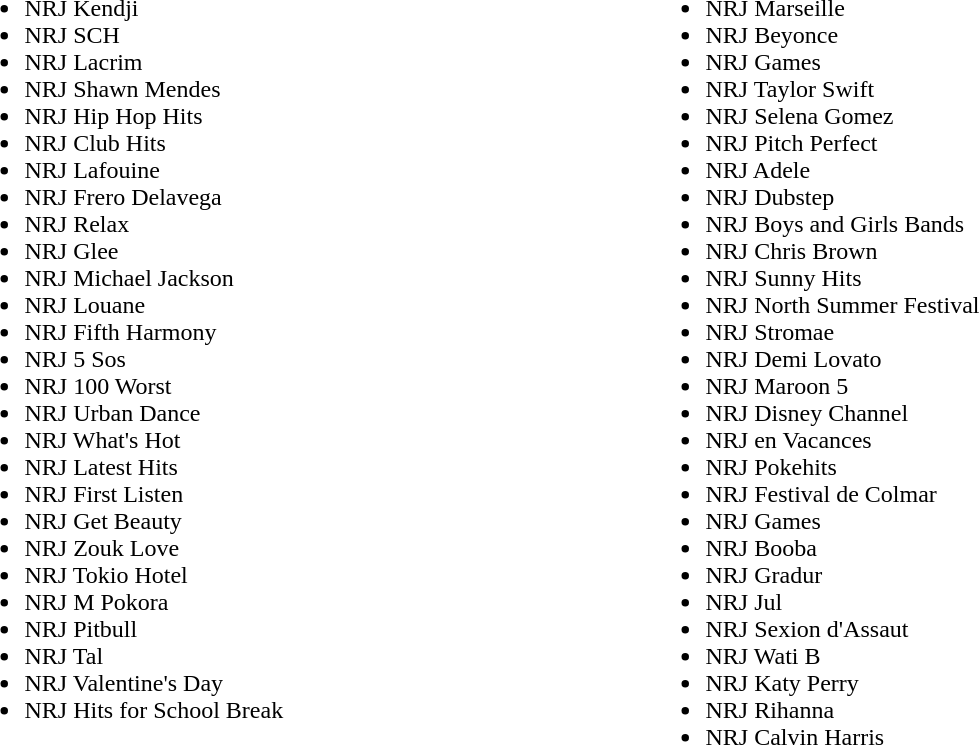<table>
<tr valign="top">
<td width="450"><br><ul><li>NRJ Kendji</li><li>NRJ SCH</li><li>NRJ Lacrim</li><li>NRJ Shawn Mendes</li><li>NRJ Hip Hop Hits</li><li>NRJ Club Hits</li><li>NRJ Lafouine</li><li>NRJ Frero Delavega</li><li>NRJ Relax</li><li>NRJ Glee</li><li>NRJ Michael Jackson</li><li>NRJ Louane</li><li>NRJ Fifth Harmony</li><li>NRJ 5 Sos</li><li>NRJ 100 Worst</li><li>NRJ Urban Dance</li><li>NRJ What's Hot</li><li>NRJ Latest Hits</li><li>NRJ First Listen</li><li>NRJ Get Beauty</li><li>NRJ Zouk Love</li><li>NRJ Tokio Hotel</li><li>NRJ M Pokora</li><li>NRJ Pitbull</li><li>NRJ Tal</li><li>NRJ Valentine's Day</li><li>NRJ Hits for School Break</li></ul></td>
<td width="450"><br><ul><li>NRJ Marseille</li><li>NRJ Beyonce</li><li>NRJ Games</li><li>NRJ Taylor Swift</li><li>NRJ Selena Gomez</li><li>NRJ Pitch Perfect</li><li>NRJ Adele</li><li>NRJ Dubstep</li><li>NRJ Boys and Girls Bands</li><li>NRJ Chris Brown</li><li>NRJ Sunny Hits</li><li>NRJ North Summer Festival</li><li>NRJ Stromae</li><li>NRJ Demi Lovato</li><li>NRJ Maroon 5</li><li>NRJ Disney Channel</li><li>NRJ en Vacances</li><li>NRJ Pokehits</li><li>NRJ Festival de Colmar</li><li>NRJ Games</li><li>NRJ Booba</li><li>NRJ Gradur</li><li>NRJ Jul</li><li>NRJ Sexion d'Assaut</li><li>NRJ Wati B</li><li>NRJ Katy Perry</li><li>NRJ Rihanna</li><li>NRJ Calvin Harris</li></ul></td>
</tr>
</table>
